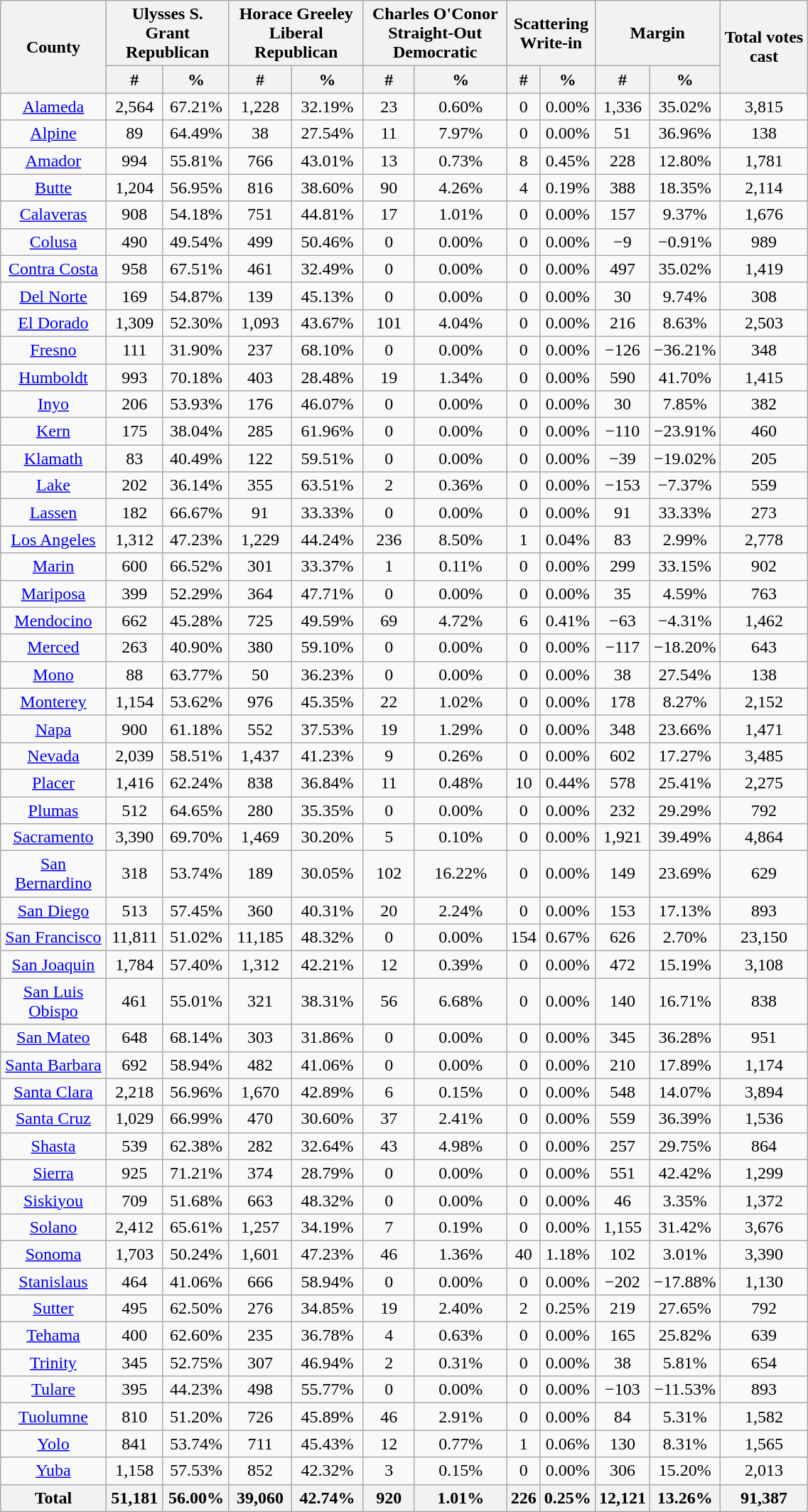<table width="60%" class="wikitable sortable" style="text-align:center">
<tr>
<th rowspan="2" style="text-align:center;">County</th>
<th colspan="2" style="text-align:center;">Ulysses S. Grant<br>Republican</th>
<th colspan="2" style="text-align:center;">Horace Greeley<br>Liberal Republican</th>
<th colspan="2" style="text-align:center;">Charles O'Conor<br>Straight-Out Democratic</th>
<th colspan="2" style="text-align:center;">Scattering<br>Write-in</th>
<th colspan="2" style="text-align:center;">Margin</th>
<th rowspan="2" style="text-align:center;">Total votes cast</th>
</tr>
<tr>
<th style="text-align:center;" data-sort-type="number">#</th>
<th style="text-align:center;" data-sort-type="number">%</th>
<th style="text-align:center;" data-sort-type="number">#</th>
<th style="text-align:center;" data-sort-type="number">%</th>
<th style="text-align:center;" data-sort-type="number">#</th>
<th style="text-align:center;" data-sort-type="number">%</th>
<th style="text-align:center;" data-sort-type="number">#</th>
<th style="text-align:center;" data-sort-type="number">%</th>
<th style="text-align:center;" data-sort-type="number">#</th>
<th style="text-align:center;" data-sort-type="number">%</th>
</tr>
<tr style="text-align:center;">
<td><a href='#'>Alameda</a></td>
<td>2,564</td>
<td>67.21%</td>
<td>1,228</td>
<td>32.19%</td>
<td>23</td>
<td>0.60%</td>
<td>0</td>
<td>0.00%</td>
<td>1,336</td>
<td>35.02%</td>
<td>3,815</td>
</tr>
<tr style="text-align:center;">
<td><a href='#'>Alpine</a></td>
<td>89</td>
<td>64.49%</td>
<td>38</td>
<td>27.54%</td>
<td>11</td>
<td>7.97%</td>
<td>0</td>
<td>0.00%</td>
<td>51</td>
<td>36.96%</td>
<td>138</td>
</tr>
<tr style="text-align:center;">
<td><a href='#'>Amador</a></td>
<td>994</td>
<td>55.81%</td>
<td>766</td>
<td>43.01%</td>
<td>13</td>
<td>0.73%</td>
<td>8</td>
<td>0.45%</td>
<td>228</td>
<td>12.80%</td>
<td>1,781</td>
</tr>
<tr style="text-align:center;">
<td><a href='#'>Butte</a></td>
<td>1,204</td>
<td>56.95%</td>
<td>816</td>
<td>38.60%</td>
<td>90</td>
<td>4.26%</td>
<td>4</td>
<td>0.19%</td>
<td>388</td>
<td>18.35%</td>
<td>2,114</td>
</tr>
<tr style="text-align:center;">
<td><a href='#'>Calaveras</a></td>
<td>908</td>
<td>54.18%</td>
<td>751</td>
<td>44.81%</td>
<td>17</td>
<td>1.01%</td>
<td>0</td>
<td>0.00%</td>
<td>157</td>
<td>9.37%</td>
<td>1,676</td>
</tr>
<tr style="text-align:center;">
<td><a href='#'>Colusa</a></td>
<td>490</td>
<td>49.54%</td>
<td>499</td>
<td>50.46%</td>
<td>0</td>
<td>0.00%</td>
<td>0</td>
<td>0.00%</td>
<td>−9</td>
<td>−0.91%</td>
<td>989</td>
</tr>
<tr style="text-align:center;">
<td><a href='#'>Contra Costa</a></td>
<td>958</td>
<td>67.51%</td>
<td>461</td>
<td>32.49%</td>
<td>0</td>
<td>0.00%</td>
<td>0</td>
<td>0.00%</td>
<td>497</td>
<td>35.02%</td>
<td>1,419</td>
</tr>
<tr style="text-align:center;">
<td><a href='#'>Del Norte</a></td>
<td>169</td>
<td>54.87%</td>
<td>139</td>
<td>45.13%</td>
<td>0</td>
<td>0.00%</td>
<td>0</td>
<td>0.00%</td>
<td>30</td>
<td>9.74%</td>
<td>308</td>
</tr>
<tr style="text-align:center;">
<td><a href='#'>El Dorado</a></td>
<td>1,309</td>
<td>52.30%</td>
<td>1,093</td>
<td>43.67%</td>
<td>101</td>
<td>4.04%</td>
<td>0</td>
<td>0.00%</td>
<td>216</td>
<td>8.63%</td>
<td>2,503</td>
</tr>
<tr style="text-align:center;">
<td><a href='#'>Fresno</a></td>
<td>111</td>
<td>31.90%</td>
<td>237</td>
<td>68.10%</td>
<td>0</td>
<td>0.00%</td>
<td>0</td>
<td>0.00%</td>
<td>−126</td>
<td>−36.21%</td>
<td>348</td>
</tr>
<tr style="text-align:center;">
<td><a href='#'>Humboldt</a></td>
<td>993</td>
<td>70.18%</td>
<td>403</td>
<td>28.48%</td>
<td>19</td>
<td>1.34%</td>
<td>0</td>
<td>0.00%</td>
<td>590</td>
<td>41.70%</td>
<td>1,415</td>
</tr>
<tr style="text-align:center;">
<td><a href='#'>Inyo</a></td>
<td>206</td>
<td>53.93%</td>
<td>176</td>
<td>46.07%</td>
<td>0</td>
<td>0.00%</td>
<td>0</td>
<td>0.00%</td>
<td>30</td>
<td>7.85%</td>
<td>382</td>
</tr>
<tr style="text-align:center;">
<td><a href='#'>Kern</a></td>
<td>175</td>
<td>38.04%</td>
<td>285</td>
<td>61.96%</td>
<td>0</td>
<td>0.00%</td>
<td>0</td>
<td>0.00%</td>
<td>−110</td>
<td>−23.91%</td>
<td>460</td>
</tr>
<tr style="text-align:center;">
<td><a href='#'>Klamath</a></td>
<td>83</td>
<td>40.49%</td>
<td>122</td>
<td>59.51%</td>
<td>0</td>
<td>0.00%</td>
<td>0</td>
<td>0.00%</td>
<td>−39</td>
<td>−19.02%</td>
<td>205</td>
</tr>
<tr style="text-align:center;">
<td><a href='#'>Lake</a></td>
<td>202</td>
<td>36.14%</td>
<td>355</td>
<td>63.51%</td>
<td>2</td>
<td>0.36%</td>
<td>0</td>
<td>0.00%</td>
<td>−153</td>
<td>−7.37%</td>
<td>559</td>
</tr>
<tr style="text-align:center;">
<td><a href='#'>Lassen</a></td>
<td>182</td>
<td>66.67%</td>
<td>91</td>
<td>33.33%</td>
<td>0</td>
<td>0.00%</td>
<td>0</td>
<td>0.00%</td>
<td>91</td>
<td>33.33%</td>
<td>273</td>
</tr>
<tr style="text-align:center;">
<td><a href='#'>Los Angeles</a></td>
<td>1,312</td>
<td>47.23%</td>
<td>1,229</td>
<td>44.24%</td>
<td>236</td>
<td>8.50%</td>
<td>1</td>
<td>0.04%</td>
<td>83</td>
<td>2.99%</td>
<td>2,778</td>
</tr>
<tr style="text-align:center;">
<td><a href='#'>Marin</a></td>
<td>600</td>
<td>66.52%</td>
<td>301</td>
<td>33.37%</td>
<td>1</td>
<td>0.11%</td>
<td>0</td>
<td>0.00%</td>
<td>299</td>
<td>33.15%</td>
<td>902</td>
</tr>
<tr style="text-align:center;">
<td><a href='#'>Mariposa</a></td>
<td>399</td>
<td>52.29%</td>
<td>364</td>
<td>47.71%</td>
<td>0</td>
<td>0.00%</td>
<td>0</td>
<td>0.00%</td>
<td>35</td>
<td>4.59%</td>
<td>763</td>
</tr>
<tr style="text-align:center;">
<td><a href='#'>Mendocino</a></td>
<td>662</td>
<td>45.28%</td>
<td>725</td>
<td>49.59%</td>
<td>69</td>
<td>4.72%</td>
<td>6</td>
<td>0.41%</td>
<td>−63</td>
<td>−4.31%</td>
<td>1,462</td>
</tr>
<tr style="text-align:center;">
<td><a href='#'>Merced</a></td>
<td>263</td>
<td>40.90%</td>
<td>380</td>
<td>59.10%</td>
<td>0</td>
<td>0.00%</td>
<td>0</td>
<td>0.00%</td>
<td>−117</td>
<td>−18.20%</td>
<td>643</td>
</tr>
<tr style="text-align:center;">
<td><a href='#'>Mono</a></td>
<td>88</td>
<td>63.77%</td>
<td>50</td>
<td>36.23%</td>
<td>0</td>
<td>0.00%</td>
<td>0</td>
<td>0.00%</td>
<td>38</td>
<td>27.54%</td>
<td>138</td>
</tr>
<tr style="text-align:center;">
<td><a href='#'>Monterey</a></td>
<td>1,154</td>
<td>53.62%</td>
<td>976</td>
<td>45.35%</td>
<td>22</td>
<td>1.02%</td>
<td>0</td>
<td>0.00%</td>
<td>178</td>
<td>8.27%</td>
<td>2,152</td>
</tr>
<tr style="text-align:center;">
<td><a href='#'>Napa</a></td>
<td>900</td>
<td>61.18%</td>
<td>552</td>
<td>37.53%</td>
<td>19</td>
<td>1.29%</td>
<td>0</td>
<td>0.00%</td>
<td>348</td>
<td>23.66%</td>
<td>1,471</td>
</tr>
<tr style="text-align:center;">
<td><a href='#'>Nevada</a></td>
<td>2,039</td>
<td>58.51%</td>
<td>1,437</td>
<td>41.23%</td>
<td>9</td>
<td>0.26%</td>
<td>0</td>
<td>0.00%</td>
<td>602</td>
<td>17.27%</td>
<td>3,485</td>
</tr>
<tr style="text-align:center;">
<td><a href='#'>Placer</a></td>
<td>1,416</td>
<td>62.24%</td>
<td>838</td>
<td>36.84%</td>
<td>11</td>
<td>0.48%</td>
<td>10</td>
<td>0.44%</td>
<td>578</td>
<td>25.41%</td>
<td>2,275</td>
</tr>
<tr style="text-align:center;">
<td><a href='#'>Plumas</a></td>
<td>512</td>
<td>64.65%</td>
<td>280</td>
<td>35.35%</td>
<td>0</td>
<td>0.00%</td>
<td>0</td>
<td>0.00%</td>
<td>232</td>
<td>29.29%</td>
<td>792</td>
</tr>
<tr style="text-align:center;">
<td><a href='#'>Sacramento</a></td>
<td>3,390</td>
<td>69.70%</td>
<td>1,469</td>
<td>30.20%</td>
<td>5</td>
<td>0.10%</td>
<td>0</td>
<td>0.00%</td>
<td>1,921</td>
<td>39.49%</td>
<td>4,864</td>
</tr>
<tr style="text-align:center;">
<td><a href='#'>San Bernardino</a></td>
<td>318</td>
<td>53.74%</td>
<td>189</td>
<td>30.05%</td>
<td>102</td>
<td>16.22%</td>
<td>0</td>
<td>0.00%</td>
<td>149</td>
<td>23.69%</td>
<td>629</td>
</tr>
<tr style="text-align:center;">
<td><a href='#'>San Diego</a></td>
<td>513</td>
<td>57.45%</td>
<td>360</td>
<td>40.31%</td>
<td>20</td>
<td>2.24%</td>
<td>0</td>
<td>0.00%</td>
<td>153</td>
<td>17.13%</td>
<td>893</td>
</tr>
<tr style="text-align:center;">
<td><a href='#'>San Francisco</a></td>
<td>11,811</td>
<td>51.02%</td>
<td>11,185</td>
<td>48.32%</td>
<td>0</td>
<td>0.00%</td>
<td>154</td>
<td>0.67%</td>
<td>626</td>
<td>2.70%</td>
<td>23,150</td>
</tr>
<tr style="text-align:center;">
<td><a href='#'>San Joaquin</a></td>
<td>1,784</td>
<td>57.40%</td>
<td>1,312</td>
<td>42.21%</td>
<td>12</td>
<td>0.39%</td>
<td>0</td>
<td>0.00%</td>
<td>472</td>
<td>15.19%</td>
<td>3,108</td>
</tr>
<tr style="text-align:center;">
<td><a href='#'>San Luis Obispo</a></td>
<td>461</td>
<td>55.01%</td>
<td>321</td>
<td>38.31%</td>
<td>56</td>
<td>6.68%</td>
<td>0</td>
<td>0.00%</td>
<td>140</td>
<td>16.71%</td>
<td>838</td>
</tr>
<tr style="text-align:center;">
<td><a href='#'>San Mateo</a></td>
<td>648</td>
<td>68.14%</td>
<td>303</td>
<td>31.86%</td>
<td>0</td>
<td>0.00%</td>
<td>0</td>
<td>0.00%</td>
<td>345</td>
<td>36.28%</td>
<td>951</td>
</tr>
<tr style="text-align:center;">
<td><a href='#'>Santa Barbara</a></td>
<td>692</td>
<td>58.94%</td>
<td>482</td>
<td>41.06%</td>
<td>0</td>
<td>0.00%</td>
<td>0</td>
<td>0.00%</td>
<td>210</td>
<td>17.89%</td>
<td>1,174</td>
</tr>
<tr style="text-align:center;">
<td><a href='#'>Santa Clara</a></td>
<td>2,218</td>
<td>56.96%</td>
<td>1,670</td>
<td>42.89%</td>
<td>6</td>
<td>0.15%</td>
<td>0</td>
<td>0.00%</td>
<td>548</td>
<td>14.07%</td>
<td>3,894</td>
</tr>
<tr style="text-align:center;">
<td><a href='#'>Santa Cruz</a></td>
<td>1,029</td>
<td>66.99%</td>
<td>470</td>
<td>30.60%</td>
<td>37</td>
<td>2.41%</td>
<td>0</td>
<td>0.00%</td>
<td>559</td>
<td>36.39%</td>
<td>1,536</td>
</tr>
<tr style="text-align:center;">
<td><a href='#'>Shasta</a></td>
<td>539</td>
<td>62.38%</td>
<td>282</td>
<td>32.64%</td>
<td>43</td>
<td>4.98%</td>
<td>0</td>
<td>0.00%</td>
<td>257</td>
<td>29.75%</td>
<td>864</td>
</tr>
<tr style="text-align:center;">
<td><a href='#'>Sierra</a></td>
<td>925</td>
<td>71.21%</td>
<td>374</td>
<td>28.79%</td>
<td>0</td>
<td>0.00%</td>
<td>0</td>
<td>0.00%</td>
<td>551</td>
<td>42.42%</td>
<td>1,299</td>
</tr>
<tr style="text-align:center;">
<td><a href='#'>Siskiyou</a></td>
<td>709</td>
<td>51.68%</td>
<td>663</td>
<td>48.32%</td>
<td>0</td>
<td>0.00%</td>
<td>0</td>
<td>0.00%</td>
<td>46</td>
<td>3.35%</td>
<td>1,372</td>
</tr>
<tr style="text-align:center;">
<td><a href='#'>Solano</a></td>
<td>2,412</td>
<td>65.61%</td>
<td>1,257</td>
<td>34.19%</td>
<td>7</td>
<td>0.19%</td>
<td>0</td>
<td>0.00%</td>
<td>1,155</td>
<td>31.42%</td>
<td>3,676</td>
</tr>
<tr style="text-align:center;">
<td><a href='#'>Sonoma</a></td>
<td>1,703</td>
<td>50.24%</td>
<td>1,601</td>
<td>47.23%</td>
<td>46</td>
<td>1.36%</td>
<td>40</td>
<td>1.18%</td>
<td>102</td>
<td>3.01%</td>
<td>3,390</td>
</tr>
<tr style="text-align:center;">
<td><a href='#'>Stanislaus</a></td>
<td>464</td>
<td>41.06%</td>
<td>666</td>
<td>58.94%</td>
<td>0</td>
<td>0.00%</td>
<td>0</td>
<td>0.00%</td>
<td>−202</td>
<td>−17.88%</td>
<td>1,130</td>
</tr>
<tr style="text-align:center;">
<td><a href='#'>Sutter</a></td>
<td>495</td>
<td>62.50%</td>
<td>276</td>
<td>34.85%</td>
<td>19</td>
<td>2.40%</td>
<td>2</td>
<td>0.25%</td>
<td>219</td>
<td>27.65%</td>
<td>792</td>
</tr>
<tr style="text-align:center;">
<td><a href='#'>Tehama</a></td>
<td>400</td>
<td>62.60%</td>
<td>235</td>
<td>36.78%</td>
<td>4</td>
<td>0.63%</td>
<td>0</td>
<td>0.00%</td>
<td>165</td>
<td>25.82%</td>
<td>639</td>
</tr>
<tr style="text-align:center;">
<td><a href='#'>Trinity</a></td>
<td>345</td>
<td>52.75%</td>
<td>307</td>
<td>46.94%</td>
<td>2</td>
<td>0.31%</td>
<td>0</td>
<td>0.00%</td>
<td>38</td>
<td>5.81%</td>
<td>654</td>
</tr>
<tr style="text-align:center;">
<td><a href='#'>Tulare</a></td>
<td>395</td>
<td>44.23%</td>
<td>498</td>
<td>55.77%</td>
<td>0</td>
<td>0.00%</td>
<td>0</td>
<td>0.00%</td>
<td>−103</td>
<td>−11.53%</td>
<td>893</td>
</tr>
<tr style="text-align:center;">
<td><a href='#'>Tuolumne</a></td>
<td>810</td>
<td>51.20%</td>
<td>726</td>
<td>45.89%</td>
<td>46</td>
<td>2.91%</td>
<td>0</td>
<td>0.00%</td>
<td>84</td>
<td>5.31%</td>
<td>1,582</td>
</tr>
<tr style="text-align:center;">
<td><a href='#'>Yolo</a></td>
<td>841</td>
<td>53.74%</td>
<td>711</td>
<td>45.43%</td>
<td>12</td>
<td>0.77%</td>
<td>1</td>
<td>0.06%</td>
<td>130</td>
<td>8.31%</td>
<td>1,565</td>
</tr>
<tr style="text-align:center;">
<td><a href='#'>Yuba</a></td>
<td>1,158</td>
<td>57.53%</td>
<td>852</td>
<td>42.32%</td>
<td>3</td>
<td>0.15%</td>
<td>0</td>
<td>0.00%</td>
<td>306</td>
<td>15.20%</td>
<td>2,013</td>
</tr>
<tr>
<th>Total</th>
<th>51,181</th>
<th>56.00%</th>
<th>39,060</th>
<th>42.74%</th>
<th>920</th>
<th>1.01%</th>
<th>226</th>
<th>0.25%</th>
<th>12,121</th>
<th>13.26%</th>
<th>91,387</th>
</tr>
</table>
